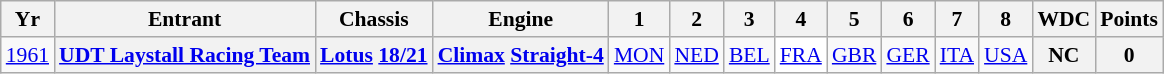<table class="wikitable" style="text-align:center; font-size:90%">
<tr>
<th>Yr</th>
<th>Entrant</th>
<th>Chassis</th>
<th>Engine</th>
<th>1</th>
<th>2</th>
<th>3</th>
<th>4</th>
<th>5</th>
<th>6</th>
<th>7</th>
<th>8</th>
<th>WDC</th>
<th>Points</th>
</tr>
<tr>
<td><a href='#'>1961</a></td>
<th><a href='#'>UDT Laystall Racing Team</a></th>
<th><a href='#'>Lotus</a> <a href='#'>18/21</a></th>
<th><a href='#'>Climax</a> <a href='#'>Straight-4</a></th>
<td><a href='#'>MON</a></td>
<td><a href='#'>NED</a></td>
<td><a href='#'>BEL</a></td>
<td style="background:#ffffff;"><a href='#'>FRA</a><br></td>
<td><a href='#'>GBR</a></td>
<td><a href='#'>GER</a></td>
<td><a href='#'>ITA</a></td>
<td><a href='#'>USA</a></td>
<th>NC</th>
<th>0</th>
</tr>
</table>
